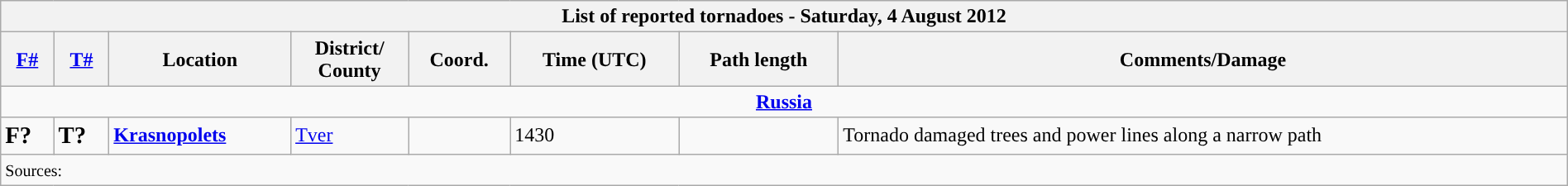<table class="wikitable collapsible" width="100%">
<tr>
<th colspan="8">List of reported tornadoes - Saturday, 4 August 2012</th>
</tr>
<tr>
<th><a href='#'>F#</a></th>
<th><a href='#'>T#</a></th>
<th>Location</th>
<th>District/<br>County</th>
<th>Coord.</th>
<th>Time (UTC)</th>
<th>Path length</th>
<th>Comments/Damage</th>
</tr>
<tr>
<td colspan="8" align=center><strong><a href='#'>Russia</a></strong></td>
</tr>
<tr>
<td><big><strong>F?</strong></big></td>
<td><big><strong>T?</strong></big></td>
<td><strong><a href='#'>Krasnopolets</a></strong></td>
<td><a href='#'>Tver</a></td>
<td></td>
<td>1430</td>
<td></td>
<td>Tornado damaged trees and power lines along a narrow path</td>
</tr>
<tr>
<td colspan="8"><small>Sources:  </small></td>
</tr>
</table>
